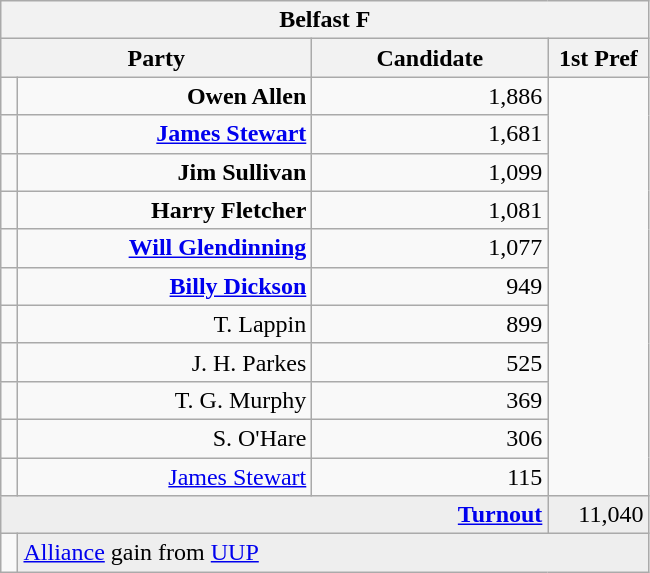<table class="wikitable">
<tr>
<th colspan="4" align="center">Belfast F</th>
</tr>
<tr>
<th colspan="2" align="center" width=200>Party</th>
<th width=150>Candidate</th>
<th width=60>1st Pref</th>
</tr>
<tr>
<td></td>
<td align="right"><strong>Owen Allen</strong></td>
<td align="right">1,886</td>
</tr>
<tr>
<td></td>
<td align="right"><strong><a href='#'>James Stewart</a></strong></td>
<td align="right">1,681</td>
</tr>
<tr>
<td></td>
<td align="right"><strong>Jim Sullivan</strong></td>
<td align="right">1,099</td>
</tr>
<tr>
<td></td>
<td align="right"><strong>Harry Fletcher</strong></td>
<td align="right">1,081</td>
</tr>
<tr>
<td></td>
<td align="right"><strong><a href='#'>Will Glendinning</a></strong></td>
<td align="right">1,077</td>
</tr>
<tr>
<td></td>
<td align="right"><strong><a href='#'>Billy Dickson</a></strong></td>
<td align="right">949</td>
</tr>
<tr>
<td></td>
<td align="right">T. Lappin</td>
<td align="right">899</td>
</tr>
<tr>
<td></td>
<td align="right">J. H. Parkes</td>
<td align="right">525</td>
</tr>
<tr>
<td></td>
<td align="right">T. G. Murphy</td>
<td align="right">369</td>
</tr>
<tr>
<td></td>
<td align="right">S. O'Hare</td>
<td align="right">306</td>
</tr>
<tr>
<td></td>
<td align="right"><a href='#'>James Stewart</a></td>
<td align="right">115</td>
</tr>
<tr bgcolor="EEEEEE">
<td colspan=3 align="right"><strong><a href='#'>Turnout</a></strong></td>
<td align="right">11,040</td>
</tr>
<tr>
<td bgcolor=></td>
<td colspan=3 bgcolor="EEEEEE"><a href='#'>Alliance</a> gain from <a href='#'>UUP</a></td>
</tr>
</table>
